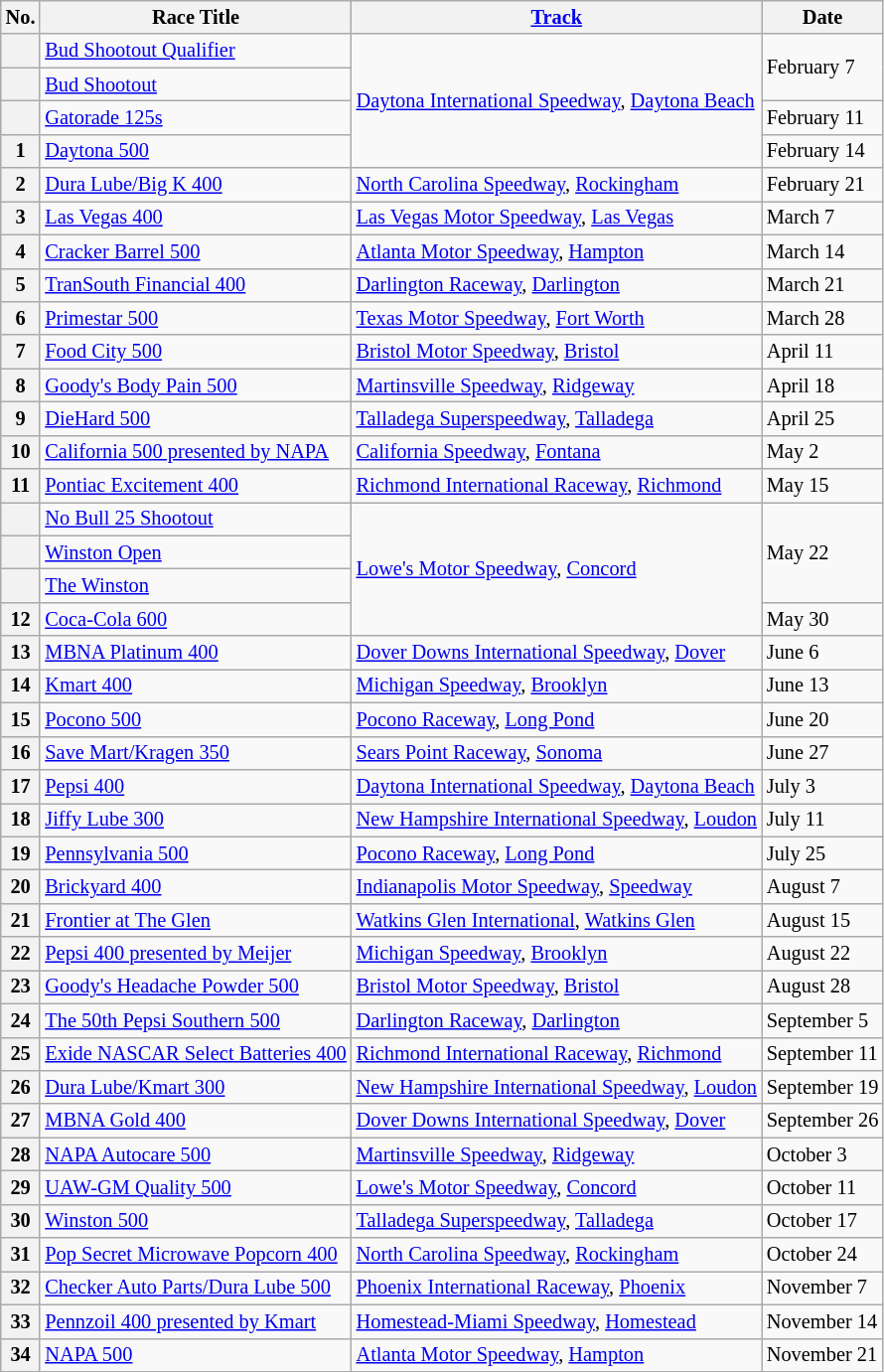<table class="wikitable" style="font-size:85%;">
<tr>
<th>No.</th>
<th>Race Title</th>
<th><a href='#'>Track</a></th>
<th>Date</th>
</tr>
<tr>
<th></th>
<td><a href='#'>Bud Shootout Qualifier</a></td>
<td rowspan=4><a href='#'>Daytona International Speedway</a>, <a href='#'>Daytona Beach</a></td>
<td rowspan=2>February 7</td>
</tr>
<tr>
<th></th>
<td><a href='#'>Bud Shootout</a></td>
</tr>
<tr>
<th></th>
<td><a href='#'>Gatorade 125s</a></td>
<td>February 11</td>
</tr>
<tr>
<th>1</th>
<td><a href='#'>Daytona 500</a></td>
<td>February 14</td>
</tr>
<tr>
<th>2</th>
<td><a href='#'>Dura Lube/Big K 400</a></td>
<td><a href='#'>North Carolina Speedway</a>, <a href='#'>Rockingham</a></td>
<td>February 21</td>
</tr>
<tr>
<th>3</th>
<td><a href='#'>Las Vegas 400</a></td>
<td><a href='#'>Las Vegas Motor Speedway</a>, <a href='#'>Las Vegas</a></td>
<td>March 7</td>
</tr>
<tr>
<th>4</th>
<td><a href='#'>Cracker Barrel 500</a></td>
<td><a href='#'>Atlanta Motor Speedway</a>, <a href='#'>Hampton</a></td>
<td>March 14</td>
</tr>
<tr>
<th>5</th>
<td><a href='#'>TranSouth Financial 400</a></td>
<td><a href='#'>Darlington Raceway</a>, <a href='#'>Darlington</a></td>
<td>March 21</td>
</tr>
<tr>
<th>6</th>
<td><a href='#'>Primestar 500</a></td>
<td><a href='#'>Texas Motor Speedway</a>, <a href='#'>Fort Worth</a></td>
<td>March 28</td>
</tr>
<tr>
<th>7</th>
<td><a href='#'>Food City 500</a></td>
<td><a href='#'>Bristol Motor Speedway</a>, <a href='#'>Bristol</a></td>
<td>April 11</td>
</tr>
<tr>
<th>8</th>
<td><a href='#'>Goody's Body Pain 500</a></td>
<td><a href='#'>Martinsville Speedway</a>, <a href='#'>Ridgeway</a></td>
<td>April 18</td>
</tr>
<tr>
<th>9</th>
<td><a href='#'>DieHard 500</a></td>
<td><a href='#'>Talladega Superspeedway</a>, <a href='#'>Talladega</a></td>
<td>April 25</td>
</tr>
<tr>
<th>10</th>
<td><a href='#'>California 500 presented by NAPA</a></td>
<td><a href='#'>California Speedway</a>, <a href='#'>Fontana</a></td>
<td>May 2</td>
</tr>
<tr>
<th>11</th>
<td><a href='#'>Pontiac Excitement 400</a></td>
<td><a href='#'>Richmond International Raceway</a>, <a href='#'>Richmond</a></td>
<td>May 15</td>
</tr>
<tr>
<th></th>
<td><a href='#'>No Bull 25 Shootout</a></td>
<td rowspan=4><a href='#'>Lowe's Motor Speedway</a>, <a href='#'>Concord</a></td>
<td rowspan=3>May 22</td>
</tr>
<tr>
<th></th>
<td><a href='#'>Winston Open</a></td>
</tr>
<tr>
<th></th>
<td><a href='#'>The Winston</a></td>
</tr>
<tr>
<th>12</th>
<td><a href='#'>Coca-Cola 600</a></td>
<td>May 30</td>
</tr>
<tr>
<th>13</th>
<td><a href='#'>MBNA Platinum 400</a></td>
<td><a href='#'>Dover Downs International Speedway</a>, <a href='#'>Dover</a></td>
<td>June 6</td>
</tr>
<tr>
<th>14</th>
<td><a href='#'>Kmart 400</a></td>
<td><a href='#'>Michigan Speedway</a>, <a href='#'>Brooklyn</a></td>
<td>June 13</td>
</tr>
<tr>
<th>15</th>
<td><a href='#'>Pocono 500</a></td>
<td><a href='#'>Pocono Raceway</a>, <a href='#'>Long Pond</a></td>
<td>June 20</td>
</tr>
<tr>
<th>16</th>
<td><a href='#'>Save Mart/Kragen 350</a></td>
<td><a href='#'>Sears Point Raceway</a>, <a href='#'>Sonoma</a></td>
<td>June 27</td>
</tr>
<tr>
<th>17</th>
<td><a href='#'>Pepsi 400</a></td>
<td><a href='#'>Daytona International Speedway</a>, <a href='#'>Daytona Beach</a></td>
<td>July 3</td>
</tr>
<tr>
<th>18</th>
<td><a href='#'>Jiffy Lube 300</a></td>
<td><a href='#'>New Hampshire International Speedway</a>, <a href='#'>Loudon</a></td>
<td>July 11</td>
</tr>
<tr>
<th>19</th>
<td><a href='#'>Pennsylvania 500</a></td>
<td><a href='#'>Pocono Raceway</a>, <a href='#'>Long Pond</a></td>
<td>July 25</td>
</tr>
<tr>
<th>20</th>
<td><a href='#'>Brickyard 400</a></td>
<td><a href='#'>Indianapolis Motor Speedway</a>, <a href='#'>Speedway</a></td>
<td>August 7</td>
</tr>
<tr>
<th>21</th>
<td><a href='#'>Frontier at The Glen</a></td>
<td><a href='#'>Watkins Glen International</a>, <a href='#'>Watkins Glen</a></td>
<td>August 15</td>
</tr>
<tr>
<th>22</th>
<td><a href='#'>Pepsi 400 presented by Meijer</a></td>
<td><a href='#'>Michigan Speedway</a>, <a href='#'>Brooklyn</a></td>
<td>August 22</td>
</tr>
<tr>
<th>23</th>
<td><a href='#'>Goody's Headache Powder 500</a></td>
<td><a href='#'>Bristol Motor Speedway</a>, <a href='#'>Bristol</a></td>
<td>August 28</td>
</tr>
<tr>
<th>24</th>
<td><a href='#'>The 50th Pepsi Southern 500</a></td>
<td><a href='#'>Darlington Raceway</a>, <a href='#'>Darlington</a></td>
<td>September 5</td>
</tr>
<tr>
<th>25</th>
<td><a href='#'>Exide NASCAR Select Batteries 400</a></td>
<td><a href='#'>Richmond International Raceway</a>, <a href='#'>Richmond</a></td>
<td>September 11</td>
</tr>
<tr>
<th>26</th>
<td><a href='#'>Dura Lube/Kmart 300</a></td>
<td><a href='#'>New Hampshire International Speedway</a>, <a href='#'>Loudon</a></td>
<td>September 19</td>
</tr>
<tr>
<th>27</th>
<td><a href='#'>MBNA Gold 400</a></td>
<td><a href='#'>Dover Downs International Speedway</a>, <a href='#'>Dover</a></td>
<td>September 26</td>
</tr>
<tr>
<th>28</th>
<td><a href='#'>NAPA Autocare 500</a></td>
<td><a href='#'>Martinsville Speedway</a>, <a href='#'>Ridgeway</a></td>
<td>October 3</td>
</tr>
<tr>
<th>29</th>
<td><a href='#'>UAW-GM Quality 500</a></td>
<td><a href='#'>Lowe's Motor Speedway</a>, <a href='#'>Concord</a></td>
<td>October 11</td>
</tr>
<tr>
<th>30</th>
<td><a href='#'>Winston 500</a></td>
<td><a href='#'>Talladega Superspeedway</a>, <a href='#'>Talladega</a></td>
<td>October 17</td>
</tr>
<tr>
<th>31</th>
<td><a href='#'>Pop Secret Microwave Popcorn 400</a></td>
<td><a href='#'>North Carolina Speedway</a>, <a href='#'>Rockingham</a></td>
<td>October 24</td>
</tr>
<tr>
<th>32</th>
<td><a href='#'>Checker Auto Parts/Dura Lube 500</a></td>
<td><a href='#'>Phoenix International Raceway</a>, <a href='#'>Phoenix</a></td>
<td>November 7</td>
</tr>
<tr>
<th>33</th>
<td><a href='#'>Pennzoil 400 presented by Kmart</a></td>
<td><a href='#'>Homestead-Miami Speedway</a>, <a href='#'>Homestead</a></td>
<td>November 14</td>
</tr>
<tr>
<th>34</th>
<td><a href='#'>NAPA 500</a></td>
<td><a href='#'>Atlanta Motor Speedway</a>, <a href='#'>Hampton</a></td>
<td>November 21</td>
</tr>
</table>
